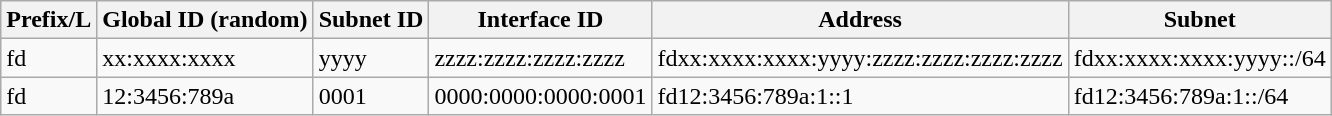<table class="wikitable">
<tr>
<th>Prefix/L</th>
<th>Global ID (random)</th>
<th>Subnet ID</th>
<th>Interface ID</th>
<th>Address</th>
<th>Subnet</th>
</tr>
<tr>
<td>fd</td>
<td>xx:xxxx:xxxx</td>
<td>yyyy</td>
<td>zzzz:zzzz:zzzz:zzzz</td>
<td>fdxx:xxxx:xxxx:yyyy:zzzz:zzzz:zzzz:zzzz</td>
<td>fdxx:xxxx:xxxx:yyyy::/64</td>
</tr>
<tr>
<td>fd</td>
<td>12:3456:789a</td>
<td>0001</td>
<td>0000:0000:0000:0001</td>
<td>fd12:3456:789a:1::1</td>
<td>fd12:3456:789a:1::/64</td>
</tr>
</table>
